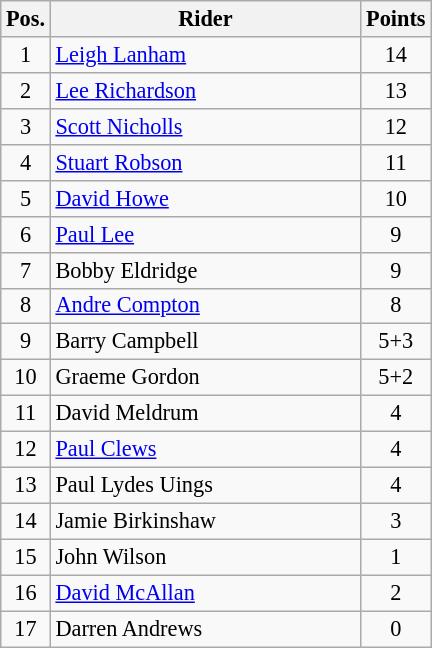<table class=wikitable style="font-size:93%;">
<tr>
<th width=25px>Pos.</th>
<th width=200px>Rider</th>
<th width=40px>Points</th>
</tr>
<tr align=center>
<td>1</td>
<td align=left><a href='#'>Leigh Lanham</a></td>
<td>14</td>
</tr>
<tr align=center>
<td>2</td>
<td align=left><a href='#'>Lee Richardson</a></td>
<td>13</td>
</tr>
<tr align=center>
<td>3</td>
<td align=left><a href='#'>Scott Nicholls</a></td>
<td>12</td>
</tr>
<tr align=center>
<td>4</td>
<td align=left><a href='#'>Stuart Robson</a></td>
<td>11</td>
</tr>
<tr align=center>
<td>5</td>
<td align=left><a href='#'>David Howe</a></td>
<td>10</td>
</tr>
<tr align=center>
<td>6</td>
<td align=left><a href='#'>Paul Lee</a></td>
<td>9</td>
</tr>
<tr align=center>
<td>7</td>
<td align=left>Bobby Eldridge</td>
<td>9</td>
</tr>
<tr align=center>
<td>8</td>
<td align=left><a href='#'>Andre Compton</a></td>
<td>8</td>
</tr>
<tr align=center>
<td>9</td>
<td align=left>Barry Campbell</td>
<td>5+3</td>
</tr>
<tr align=center>
<td>10</td>
<td align=left>Graeme Gordon</td>
<td>5+2</td>
</tr>
<tr align=center>
<td>11</td>
<td align=left>David Meldrum</td>
<td>4</td>
</tr>
<tr align=center>
<td>12</td>
<td align=left><a href='#'>Paul Clews</a></td>
<td>4</td>
</tr>
<tr align=center>
<td>13</td>
<td align=left>Paul Lydes Uings</td>
<td>4</td>
</tr>
<tr align=center>
<td>14</td>
<td align=left>Jamie Birkinshaw</td>
<td>3</td>
</tr>
<tr align=center>
<td>15</td>
<td align=left>John Wilson</td>
<td>1</td>
</tr>
<tr align=center>
<td>16</td>
<td align=left><a href='#'>David McAllan</a></td>
<td>2</td>
</tr>
<tr align=center>
<td>17</td>
<td align=left>Darren Andrews</td>
<td>0</td>
</tr>
</table>
